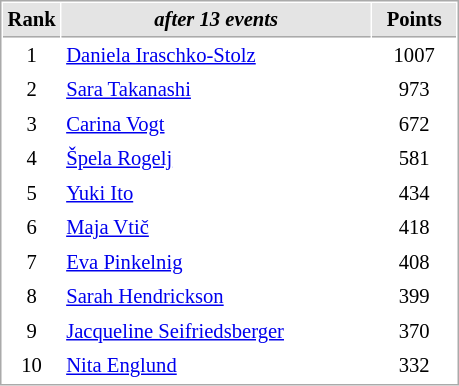<table cellspacing="1" cellpadding="3" style="border:1px solid #AAAAAA;font-size:86%">
<tr style="background-color: #E4E4E4;">
<th style="border-bottom:1px solid #AAAAAA; width: 10px;">Rank</th>
<th style="border-bottom:1px solid #AAAAAA; width: 200px;"><em>after 13 events</em></th>
<th style="border-bottom:1px solid #AAAAAA; width: 50px;">Points</th>
</tr>
<tr>
<td align=center>1</td>
<td> <a href='#'>Daniela Iraschko-Stolz</a></td>
<td align=center>1007</td>
</tr>
<tr>
<td align=center>2</td>
<td> <a href='#'>Sara Takanashi</a></td>
<td align=center>973</td>
</tr>
<tr>
<td align=center>3</td>
<td> <a href='#'>Carina Vogt</a></td>
<td align=center>672</td>
</tr>
<tr>
<td align=center>4</td>
<td> <a href='#'>Špela Rogelj</a></td>
<td align=center>581</td>
</tr>
<tr>
<td align=center>5</td>
<td> <a href='#'>Yuki Ito</a></td>
<td align=center>434</td>
</tr>
<tr>
<td align=center>6</td>
<td> <a href='#'>Maja Vtič</a></td>
<td align=center>418</td>
</tr>
<tr>
<td align=center>7</td>
<td> <a href='#'>Eva Pinkelnig</a></td>
<td align=center>408</td>
</tr>
<tr>
<td align=center>8</td>
<td> <a href='#'>Sarah Hendrickson</a></td>
<td align=center>399</td>
</tr>
<tr>
<td align=center>9</td>
<td> <a href='#'>Jacqueline Seifriedsberger</a></td>
<td align=center>370</td>
</tr>
<tr>
<td align=center>10</td>
<td> <a href='#'>Nita Englund</a></td>
<td align=center>332</td>
</tr>
</table>
